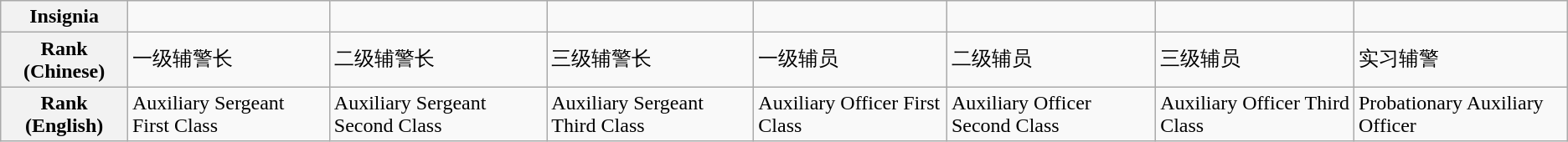<table class="wikitable">
<tr>
<th>Insignia</th>
<td></td>
<td></td>
<td></td>
<td></td>
<td></td>
<td></td>
<td></td>
</tr>
<tr>
<th>Rank (Chinese)</th>
<td>一级辅警长</td>
<td>二级辅警长</td>
<td>三级辅警长</td>
<td>一级辅员</td>
<td>二级辅员</td>
<td>三级辅员</td>
<td>实习辅警</td>
</tr>
<tr>
<th>Rank (English)</th>
<td>Auxiliary Sergeant First Class</td>
<td>Auxiliary Sergeant Second Class</td>
<td>Auxiliary Sergeant Third Class</td>
<td>Auxiliary Officer First Class</td>
<td>Auxiliary Officer Second Class</td>
<td>Auxiliary Officer Third Class</td>
<td>Probationary Auxiliary Officer</td>
</tr>
</table>
